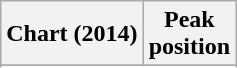<table class="wikitable sortable plainrowheaders">
<tr>
<th>Chart (2014)</th>
<th>Peak<br>position</th>
</tr>
<tr>
</tr>
<tr>
</tr>
<tr>
</tr>
<tr>
</tr>
</table>
